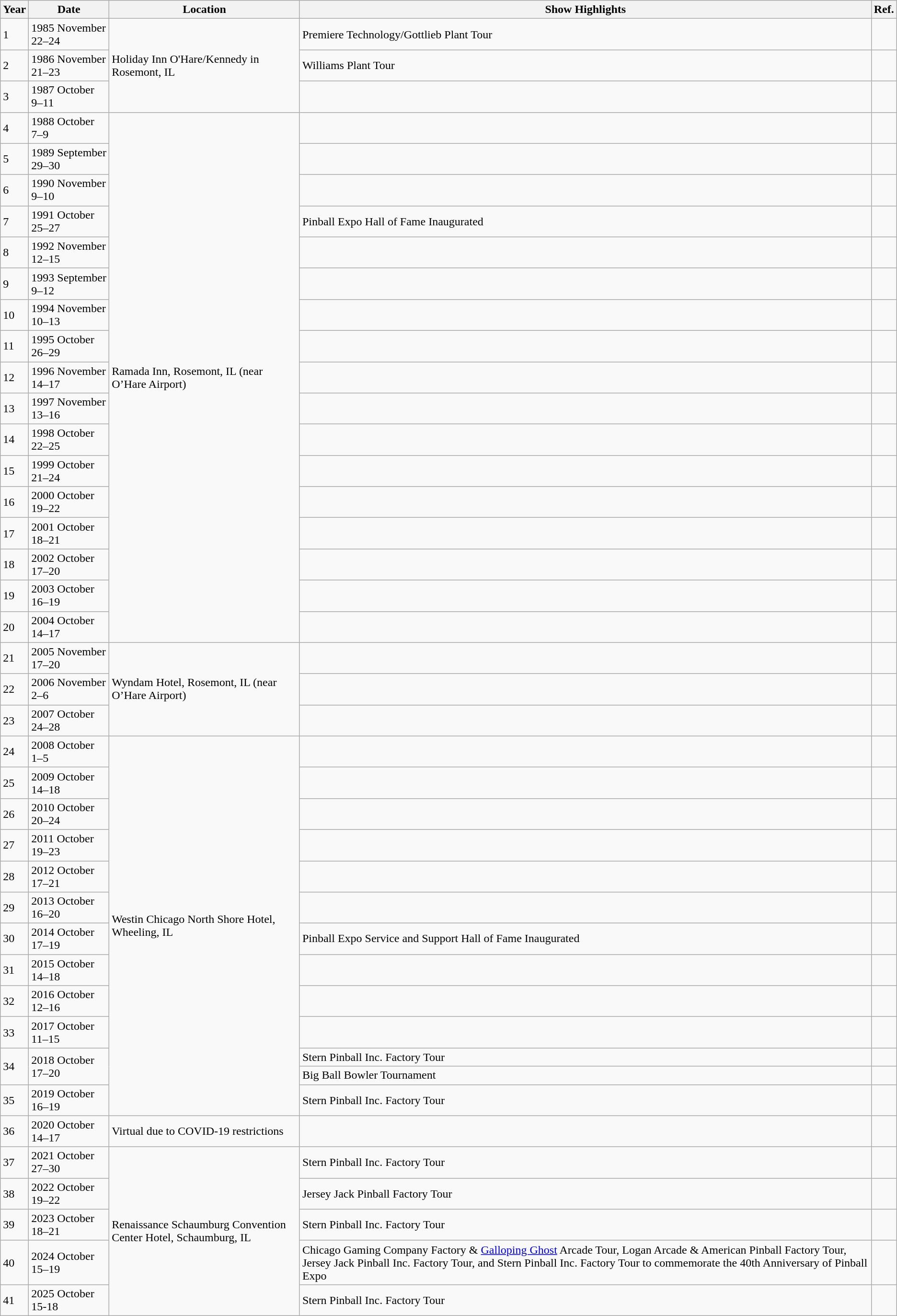<table class="wikitable">
<tr>
<th>Year</th>
<th>Date</th>
<th>Location</th>
<th>Show Highlights</th>
<th>Ref.</th>
</tr>
<tr>
<td>1</td>
<td>1985 November 22–24</td>
<td rowspan=3>Holiday Inn O'Hare/Kennedy in Rosemont, IL</td>
<td>Premiere Technology/Gottlieb Plant Tour</td>
<td></td>
</tr>
<tr>
<td>2</td>
<td>1986 November 21–23</td>
<td>Williams Plant Tour</td>
<td></td>
</tr>
<tr>
<td>3</td>
<td>1987 October 9–11</td>
<td></td>
<td></td>
</tr>
<tr>
<td>4</td>
<td>1988 October 7–9</td>
<td rowspan=17>Ramada Inn, Rosemont, IL (near O’Hare Airport)</td>
<td></td>
<td></td>
</tr>
<tr>
<td>5</td>
<td>1989 September 29–30</td>
<td></td>
<td></td>
</tr>
<tr>
<td>6</td>
<td>1990 November 9–10</td>
<td></td>
<td></td>
</tr>
<tr>
<td>7</td>
<td>1991 October 25–27</td>
<td>Pinball Expo Hall of Fame Inaugurated</td>
<td></td>
</tr>
<tr>
<td>8</td>
<td>1992 November 12–15</td>
<td></td>
<td></td>
</tr>
<tr>
<td>9</td>
<td>1993 September 9–12</td>
<td></td>
<td></td>
</tr>
<tr>
<td>10</td>
<td>1994 November 10–13</td>
<td></td>
<td></td>
</tr>
<tr>
<td>11</td>
<td>1995 October 26–29</td>
<td></td>
<td></td>
</tr>
<tr>
<td>12</td>
<td>1996 November 14–17</td>
<td></td>
<td></td>
</tr>
<tr>
<td>13</td>
<td>1997 November 13–16</td>
<td></td>
<td></td>
</tr>
<tr>
<td>14</td>
<td>1998 October 22–25</td>
<td></td>
<td></td>
</tr>
<tr>
<td>15</td>
<td>1999 October 21–24</td>
<td></td>
<td></td>
</tr>
<tr>
<td>16</td>
<td>2000 October 19–22</td>
<td></td>
<td></td>
</tr>
<tr>
<td>17</td>
<td>2001 October 18–21</td>
<td></td>
<td></td>
</tr>
<tr>
<td>18</td>
<td>2002 October 17–20</td>
<td></td>
<td></td>
</tr>
<tr>
<td>19</td>
<td>2003 October 16–19</td>
<td></td>
<td></td>
</tr>
<tr>
<td>20</td>
<td>2004 October 14–17</td>
<td></td>
<td></td>
</tr>
<tr>
<td>21</td>
<td>2005 November 17–20</td>
<td rowspan=3>Wyndam Hotel, Rosemont, IL (near O’Hare Airport)</td>
<td></td>
<td></td>
</tr>
<tr>
<td>22</td>
<td>2006 November 2–6</td>
<td></td>
<td></td>
</tr>
<tr>
<td>23</td>
<td>2007 October 24–28</td>
<td></td>
<td></td>
</tr>
<tr>
<td>24</td>
<td>2008 October 1–5</td>
<td rowspan=13>Westin Chicago North Shore Hotel, Wheeling, IL</td>
<td></td>
<td></td>
</tr>
<tr>
<td>25</td>
<td>2009 October 14–18</td>
<td></td>
<td></td>
</tr>
<tr>
<td>26</td>
<td>2010 October 20–24</td>
<td></td>
<td></td>
</tr>
<tr>
<td>27</td>
<td>2011 October 19–23</td>
<td></td>
<td></td>
</tr>
<tr>
<td>28</td>
<td>2012 October 17–21</td>
<td></td>
<td></td>
</tr>
<tr>
<td>29</td>
<td>2013 October 16–20</td>
<td></td>
<td></td>
</tr>
<tr>
<td>30</td>
<td>2014 October 17–19</td>
<td>Pinball Expo Service and Support Hall of Fame Inaugurated</td>
<td></td>
</tr>
<tr>
<td>31</td>
<td>2015 October 14–18</td>
<td></td>
<td></td>
</tr>
<tr>
<td>32</td>
<td>2016 October 12–16</td>
<td></td>
<td></td>
</tr>
<tr>
<td>33</td>
<td>2017 October 11–15</td>
<td></td>
<td></td>
</tr>
<tr>
<td rowspan=2>34</td>
<td rowspan=2>2018 October 17–20</td>
<td>Stern Pinball Inc. Factory Tour</td>
<td></td>
</tr>
<tr>
<td>Big Ball Bowler Tournament</td>
<td></td>
</tr>
<tr>
<td>35</td>
<td>2019 October 16–19</td>
<td>Stern Pinball Inc. Factory Tour</td>
<td></td>
</tr>
<tr>
<td>36</td>
<td>2020 October 14–17</td>
<td>Virtual due to COVID-19 restrictions</td>
<td></td>
<td></td>
</tr>
<tr>
<td>37</td>
<td>2021 October 27–30</td>
<td rowspan="5">Renaissance Schaumburg Convention Center Hotel, Schaumburg, IL</td>
<td>Stern Pinball Inc. Factory Tour</td>
<td></td>
</tr>
<tr>
<td>38</td>
<td>2022 October 19–22</td>
<td>Jersey Jack Pinball Factory Tour</td>
<td></td>
</tr>
<tr>
<td>39</td>
<td>2023 October 18–21</td>
<td>Stern Pinball Inc. Factory Tour</td>
<td></td>
</tr>
<tr>
<td>40</td>
<td>2024 October 15–19</td>
<td>Chicago Gaming Company Factory & <a href='#'>Galloping Ghost</a> Arcade Tour, Logan Arcade & American Pinball Factory Tour, Jersey Jack Pinball Inc. Factory Tour, and Stern Pinball Inc. Factory Tour to commemorate the 40th Anniversary of Pinball Expo</td>
<td></td>
</tr>
<tr>
<td>41</td>
<td>2025 October 15-18</td>
<td>Stern Pinball Inc. Factory Tour</td>
<td></td>
</tr>
</table>
